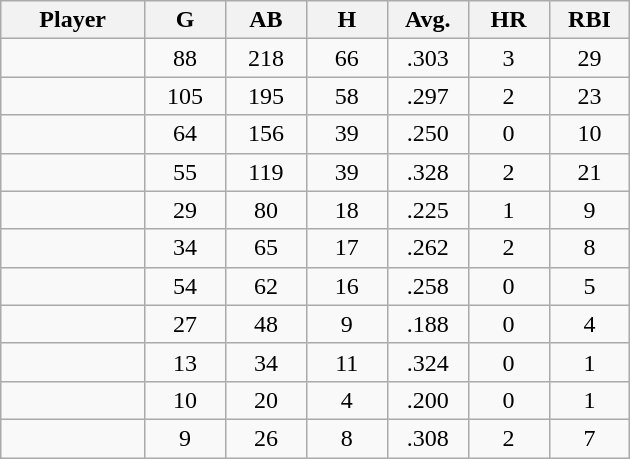<table class="wikitable sortable">
<tr>
<th bgcolor="#DDDDFF" width="16%">Player</th>
<th bgcolor="#DDDDFF" width="9%">G</th>
<th bgcolor="#DDDDFF" width="9%">AB</th>
<th bgcolor="#DDDDFF" width="9%">H</th>
<th bgcolor="#DDDDFF" width="9%">Avg.</th>
<th bgcolor="#DDDDFF" width="9%">HR</th>
<th bgcolor="#DDDDFF" width="9%">RBI</th>
</tr>
<tr align="center">
<td></td>
<td>88</td>
<td>218</td>
<td>66</td>
<td>.303</td>
<td>3</td>
<td>29</td>
</tr>
<tr align="center">
<td></td>
<td>105</td>
<td>195</td>
<td>58</td>
<td>.297</td>
<td>2</td>
<td>23</td>
</tr>
<tr align="center">
<td></td>
<td>64</td>
<td>156</td>
<td>39</td>
<td>.250</td>
<td>0</td>
<td>10</td>
</tr>
<tr align="center">
<td></td>
<td>55</td>
<td>119</td>
<td>39</td>
<td>.328</td>
<td>2</td>
<td>21</td>
</tr>
<tr align="center">
<td></td>
<td>29</td>
<td>80</td>
<td>18</td>
<td>.225</td>
<td>1</td>
<td>9</td>
</tr>
<tr align="center">
<td></td>
<td>34</td>
<td>65</td>
<td>17</td>
<td>.262</td>
<td>2</td>
<td>8</td>
</tr>
<tr align="center">
<td></td>
<td>54</td>
<td>62</td>
<td>16</td>
<td>.258</td>
<td>0</td>
<td>5</td>
</tr>
<tr align="center">
<td></td>
<td>27</td>
<td>48</td>
<td>9</td>
<td>.188</td>
<td>0</td>
<td>4</td>
</tr>
<tr align="center">
<td></td>
<td>13</td>
<td>34</td>
<td>11</td>
<td>.324</td>
<td>0</td>
<td>1</td>
</tr>
<tr align="center">
<td></td>
<td>10</td>
<td>20</td>
<td>4</td>
<td>.200</td>
<td>0</td>
<td>1</td>
</tr>
<tr align="center">
<td></td>
<td>9</td>
<td>26</td>
<td>8</td>
<td>.308</td>
<td>2</td>
<td>7</td>
</tr>
</table>
